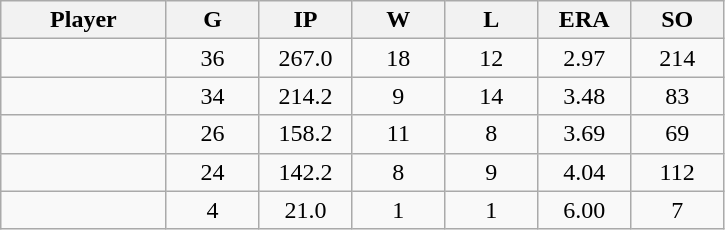<table class="wikitable sortable">
<tr>
<th bgcolor="#DDDDFF" width="16%">Player</th>
<th bgcolor="#DDDDFF" width="9%">G</th>
<th bgcolor="#DDDDFF" width="9%">IP</th>
<th bgcolor="#DDDDFF" width="9%">W</th>
<th bgcolor="#DDDDFF" width="9%">L</th>
<th bgcolor="#DDDDFF" width="9%">ERA</th>
<th bgcolor="#DDDDFF" width="9%">SO</th>
</tr>
<tr align="center">
<td></td>
<td>36</td>
<td>267.0</td>
<td>18</td>
<td>12</td>
<td>2.97</td>
<td>214</td>
</tr>
<tr align="center">
<td></td>
<td>34</td>
<td>214.2</td>
<td>9</td>
<td>14</td>
<td>3.48</td>
<td>83</td>
</tr>
<tr align="center">
<td></td>
<td>26</td>
<td>158.2</td>
<td>11</td>
<td>8</td>
<td>3.69</td>
<td>69</td>
</tr>
<tr align="center">
<td></td>
<td>24</td>
<td>142.2</td>
<td>8</td>
<td>9</td>
<td>4.04</td>
<td>112</td>
</tr>
<tr align="center">
<td></td>
<td>4</td>
<td>21.0</td>
<td>1</td>
<td>1</td>
<td>6.00</td>
<td>7</td>
</tr>
</table>
